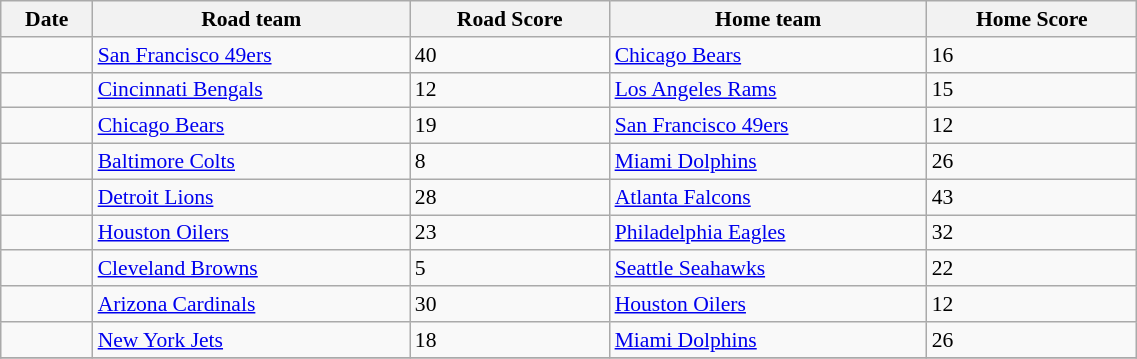<table class="wikitable sortable" style="font-size: 90%; width: 60%">
<tr>
<th>Date</th>
<th>Road team</th>
<th>Road Score</th>
<th>Home team</th>
<th>Home Score</th>
</tr>
<tr>
<td></td>
<td><a href='#'>San Francisco 49ers</a></td>
<td>40</td>
<td><a href='#'>Chicago Bears</a></td>
<td>16</td>
</tr>
<tr>
<td></td>
<td><a href='#'>Cincinnati Bengals</a></td>
<td>12</td>
<td><a href='#'>Los Angeles Rams</a></td>
<td>15</td>
</tr>
<tr>
<td></td>
<td><a href='#'>Chicago Bears</a></td>
<td>19</td>
<td><a href='#'>San Francisco 49ers</a></td>
<td>12</td>
</tr>
<tr>
<td></td>
<td><a href='#'>Baltimore Colts</a></td>
<td>8</td>
<td><a href='#'>Miami Dolphins</a></td>
<td>26</td>
</tr>
<tr>
<td></td>
<td><a href='#'>Detroit Lions</a></td>
<td>28</td>
<td><a href='#'>Atlanta Falcons</a></td>
<td>43</td>
</tr>
<tr>
<td></td>
<td><a href='#'>Houston Oilers</a></td>
<td>23</td>
<td><a href='#'>Philadelphia Eagles</a></td>
<td>32</td>
</tr>
<tr>
<td></td>
<td><a href='#'>Cleveland Browns</a></td>
<td>5</td>
<td><a href='#'>Seattle Seahawks</a></td>
<td>22</td>
</tr>
<tr>
<td></td>
<td><a href='#'>Arizona Cardinals</a></td>
<td>30</td>
<td><a href='#'>Houston Oilers</a></td>
<td>12</td>
</tr>
<tr>
<td></td>
<td><a href='#'>New York Jets</a></td>
<td>18</td>
<td><a href='#'>Miami Dolphins</a></td>
<td>26</td>
</tr>
<tr>
</tr>
</table>
